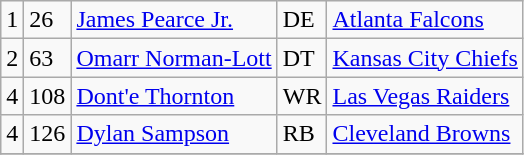<table class="wikitable">
<tr>
<td>1</td>
<td>26</td>
<td><a href='#'>James Pearce Jr.</a></td>
<td>DE</td>
<td><a href='#'>Atlanta Falcons</a></td>
</tr>
<tr>
<td>2</td>
<td>63</td>
<td><a href='#'>Omarr Norman-Lott</a></td>
<td>DT</td>
<td><a href='#'>Kansas City Chiefs</a></td>
</tr>
<tr>
<td>4</td>
<td>108</td>
<td><a href='#'>Dont'e Thornton</a></td>
<td>WR</td>
<td><a href='#'>Las Vegas Raiders</a></td>
</tr>
<tr>
<td>4</td>
<td>126</td>
<td><a href='#'>Dylan Sampson</a></td>
<td>RB</td>
<td><a href='#'>Cleveland Browns</a></td>
</tr>
<tr>
</tr>
</table>
